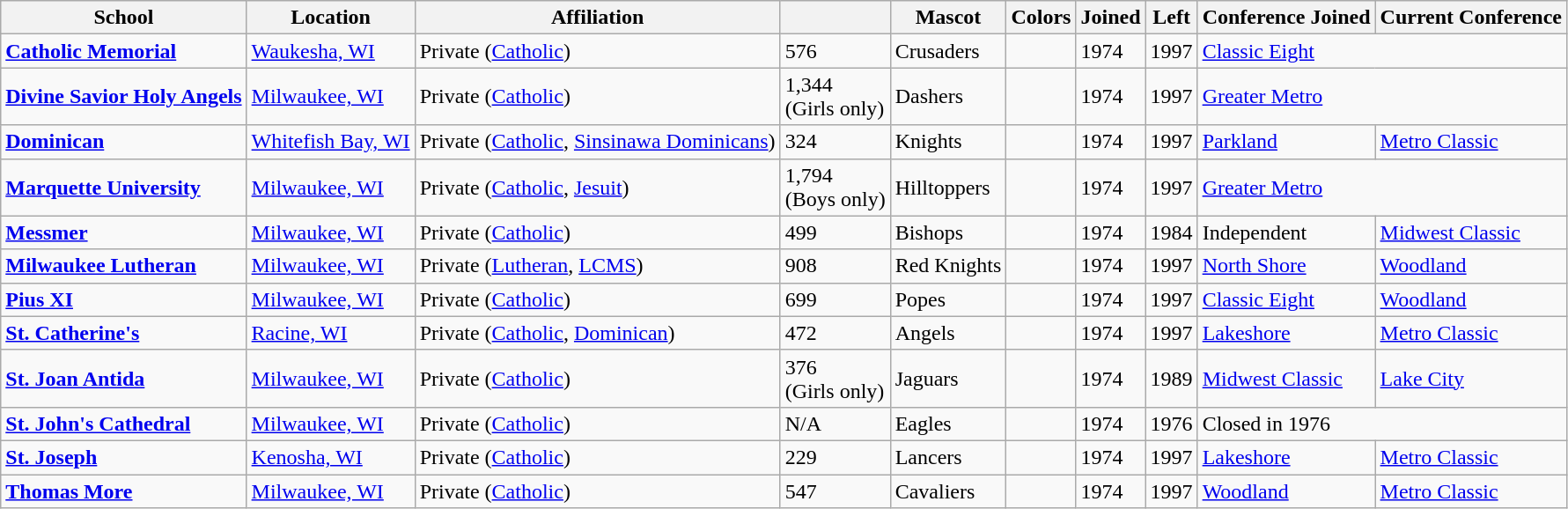<table class="wikitable sortable">
<tr>
<th>School</th>
<th>Location</th>
<th>Affiliation</th>
<th></th>
<th>Mascot</th>
<th>Colors</th>
<th>Joined</th>
<th>Left</th>
<th>Conference Joined</th>
<th>Current Conference</th>
</tr>
<tr>
<td><a href='#'><strong>Catholic Memorial</strong></a></td>
<td><a href='#'>Waukesha, WI</a></td>
<td>Private (<a href='#'>Catholic</a>)</td>
<td>576</td>
<td>Crusaders</td>
<td> </td>
<td>1974</td>
<td>1997</td>
<td colspan="2"><a href='#'>Classic Eight</a></td>
</tr>
<tr>
<td><a href='#'><strong>Divine Savior Holy Angels</strong></a></td>
<td><a href='#'>Milwaukee, WI</a></td>
<td>Private (<a href='#'>Catholic</a>)</td>
<td>1,344<br>(Girls only)</td>
<td>Dashers</td>
<td>  </td>
<td>1974</td>
<td>1997</td>
<td colspan="2"><a href='#'>Greater Metro</a></td>
</tr>
<tr>
<td><a href='#'><strong>Dominican</strong></a></td>
<td><a href='#'>Whitefish Bay, WI</a></td>
<td>Private (<a href='#'>Catholic</a>, <a href='#'>Sinsinawa Dominicans</a>)</td>
<td>324</td>
<td>Knights</td>
<td>  </td>
<td>1974</td>
<td>1997</td>
<td><a href='#'>Parkland</a></td>
<td><a href='#'>Metro Classic</a></td>
</tr>
<tr>
<td><a href='#'><strong>Marquette University</strong></a></td>
<td><a href='#'>Milwaukee, WI</a></td>
<td>Private (<a href='#'>Catholic</a>, <a href='#'>Jesuit</a>)</td>
<td>1,794<br>(Boys only)</td>
<td>Hilltoppers</td>
<td> </td>
<td>1974</td>
<td>1997</td>
<td colspan="2"><a href='#'>Greater Metro</a></td>
</tr>
<tr>
<td><a href='#'><strong>Messmer</strong></a></td>
<td><a href='#'>Milwaukee, WI</a></td>
<td>Private (<a href='#'>Catholic</a>)</td>
<td>499</td>
<td>Bishops</td>
<td> </td>
<td>1974</td>
<td>1984</td>
<td>Independent</td>
<td><a href='#'>Midwest Classic</a></td>
</tr>
<tr>
<td><a href='#'><strong>Milwaukee Lutheran</strong></a></td>
<td><a href='#'>Milwaukee, WI</a></td>
<td>Private (<a href='#'>Lutheran</a>, <a href='#'>LCMS</a>)</td>
<td>908</td>
<td>Red Knights</td>
<td> </td>
<td>1974</td>
<td>1997</td>
<td><a href='#'>North Shore</a></td>
<td><a href='#'>Woodland</a></td>
</tr>
<tr>
<td><a href='#'><strong>Pius XI</strong></a></td>
<td><a href='#'>Milwaukee, WI</a></td>
<td>Private (<a href='#'>Catholic</a>)</td>
<td>699</td>
<td>Popes</td>
<td> </td>
<td>1974</td>
<td>1997</td>
<td><a href='#'>Classic Eight</a></td>
<td><a href='#'>Woodland</a></td>
</tr>
<tr>
<td><a href='#'><strong>St. Catherine's</strong></a></td>
<td><a href='#'>Racine, WI</a></td>
<td>Private (<a href='#'>Catholic</a>, <a href='#'>Dominican</a>)</td>
<td>472</td>
<td>Angels</td>
<td>  </td>
<td>1974</td>
<td>1997</td>
<td><a href='#'>Lakeshore</a></td>
<td><a href='#'>Metro Classic</a></td>
</tr>
<tr>
<td><a href='#'><strong>St. Joan Antida</strong></a></td>
<td><a href='#'>Milwaukee, WI</a></td>
<td>Private (<a href='#'>Catholic</a>)</td>
<td>376<br>(Girls only)</td>
<td>Jaguars</td>
<td> </td>
<td>1974</td>
<td>1989</td>
<td><a href='#'>Midwest Classic</a></td>
<td><a href='#'>Lake City</a></td>
</tr>
<tr>
<td><a href='#'><strong>St. John's Cathedral</strong></a></td>
<td><a href='#'>Milwaukee, WI</a></td>
<td>Private (<a href='#'>Catholic</a>)</td>
<td>N/A</td>
<td>Eagles</td>
<td> </td>
<td>1974</td>
<td>1976</td>
<td colspan="2">Closed in 1976</td>
</tr>
<tr>
<td><a href='#'><strong>St. Joseph</strong></a></td>
<td><a href='#'>Kenosha, WI</a></td>
<td>Private (<a href='#'>Catholic</a>)</td>
<td>229</td>
<td>Lancers</td>
<td> </td>
<td>1974</td>
<td>1997</td>
<td><a href='#'>Lakeshore</a></td>
<td><a href='#'>Metro Classic</a></td>
</tr>
<tr>
<td><a href='#'><strong>Thomas More</strong></a></td>
<td><a href='#'>Milwaukee, WI</a></td>
<td>Private (<a href='#'>Catholic</a>)</td>
<td>547</td>
<td>Cavaliers</td>
<td> </td>
<td>1974</td>
<td>1997</td>
<td><a href='#'>Woodland</a></td>
<td><a href='#'>Metro Classic</a></td>
</tr>
</table>
